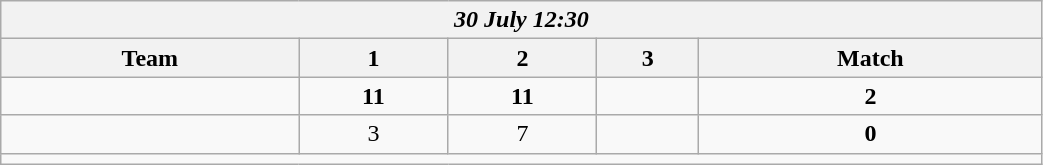<table class=wikitable style="text-align:center; width: 55%">
<tr>
<th colspan=10><em>30 July 12:30</em></th>
</tr>
<tr>
<th>Team</th>
<th>1</th>
<th>2</th>
<th>3</th>
<th>Match</th>
</tr>
<tr>
<td align=left><strong><br></strong></td>
<td><strong>11</strong></td>
<td><strong>11</strong></td>
<td></td>
<td><strong>2</strong></td>
</tr>
<tr>
<td align=left><br></td>
<td>3</td>
<td>7</td>
<td></td>
<td><strong>0</strong></td>
</tr>
<tr>
<td colspan=10></td>
</tr>
</table>
